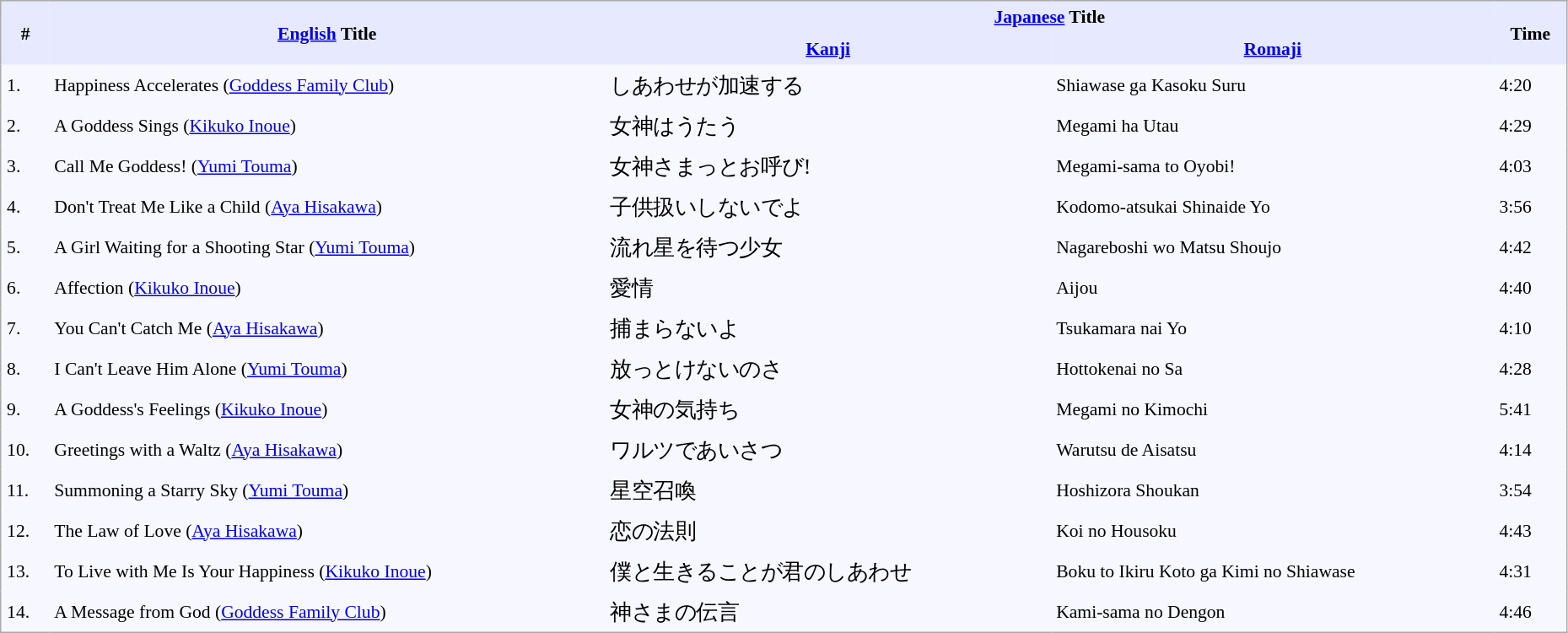<table border="0" cellpadding="4" cellspacing="0"  style="border:1px #aaa solid; border-collapse:collapse; padding:0.2em; margin:0 1em 1em; background:#f7f8ff; font-size:0.9em; width:98%;">
<tr style="vertical-align:middle; background:#e6e9ff;">
<th rowspan="2">#</th>
<th rowspan="2"><a href='#'>English</a> Title</th>
<th colspan="2"><a href='#'>Japanese</a> Title</th>
<th rowspan="2">Time</th>
</tr>
<tr style="background:#e6e9ff;">
<th><a href='#'>Kanji</a></th>
<th><a href='#'>Romaji</a></th>
</tr>
<tr>
<td>1.</td>
<td>Happiness Accelerates (<a href='#'>Goddess Family Club</a>)</td>
<td style="font-size: 120%;">しあわせが加速する</td>
<td>Shiawase ga Kasoku Suru</td>
<td>4:20</td>
</tr>
<tr>
<td>2.</td>
<td>A Goddess Sings (<a href='#'>Kikuko Inoue</a>)</td>
<td style="font-size: 120%;">女神はうたう</td>
<td>Megami ha Utau</td>
<td>4:29</td>
</tr>
<tr>
<td>3.</td>
<td>Call Me Goddess! (<a href='#'>Yumi Touma</a>)</td>
<td style="font-size: 120%;">女神さまっとお呼び!</td>
<td>Megami-sama to Oyobi!</td>
<td>4:03</td>
</tr>
<tr>
<td>4.</td>
<td>Don't Treat Me Like a Child (<a href='#'>Aya Hisakawa</a>)</td>
<td style="font-size: 120%;">子供扱いしないでよ</td>
<td>Kodomo-atsukai Shinaide Yo</td>
<td>3:56</td>
</tr>
<tr>
<td>5.</td>
<td>A Girl Waiting for a Shooting Star (<a href='#'>Yumi Touma</a>)</td>
<td style="font-size: 120%;">流れ星を待つ少女</td>
<td>Nagareboshi wo Matsu Shoujo</td>
<td>4:42</td>
</tr>
<tr>
<td>6.</td>
<td>Affection (<a href='#'>Kikuko Inoue</a>)</td>
<td style="font-size: 120%;">愛情</td>
<td>Aijou</td>
<td>4:40</td>
</tr>
<tr>
<td>7.</td>
<td>You Can't Catch Me (<a href='#'>Aya Hisakawa</a>)</td>
<td style="font-size: 120%;">捕まらないよ</td>
<td>Tsukamara nai Yo</td>
<td>4:10</td>
</tr>
<tr>
<td>8.</td>
<td>I Can't Leave Him Alone (<a href='#'>Yumi Touma</a>)</td>
<td style="font-size: 120%;">放っとけないのさ</td>
<td>Hottokenai no Sa</td>
<td>4:28</td>
</tr>
<tr>
<td>9.</td>
<td>A Goddess's Feelings (<a href='#'>Kikuko Inoue</a>)</td>
<td style="font-size: 120%;">女神の気持ち</td>
<td>Megami no Kimochi</td>
<td>5:41</td>
</tr>
<tr>
<td>10.</td>
<td>Greetings with a Waltz (<a href='#'>Aya Hisakawa</a>)</td>
<td style="font-size: 120%;">ワルツであいさつ</td>
<td>Warutsu de Aisatsu</td>
<td>4:14</td>
</tr>
<tr>
<td>11.</td>
<td>Summoning a Starry Sky (<a href='#'>Yumi Touma</a>)</td>
<td style="font-size: 120%;">星空召喚</td>
<td>Hoshizora Shoukan</td>
<td>3:54</td>
</tr>
<tr>
<td>12.</td>
<td>The Law of Love (<a href='#'>Aya Hisakawa</a>)</td>
<td style="font-size: 120%;">恋の法則</td>
<td>Koi no Housoku</td>
<td>4:43</td>
</tr>
<tr>
<td>13.</td>
<td>To Live with Me Is Your Happiness (<a href='#'>Kikuko Inoue</a>)</td>
<td style="font-size: 120%;">僕と生きることが君のしあわせ</td>
<td>Boku to Ikiru Koto ga Kimi no Shiawase</td>
<td>4:31</td>
</tr>
<tr>
<td>14.</td>
<td>A Message from God (<a href='#'>Goddess Family Club</a>)</td>
<td style="font-size: 120%;">神さまの伝言</td>
<td>Kami-sama no Dengon</td>
<td>4:46</td>
</tr>
</table>
